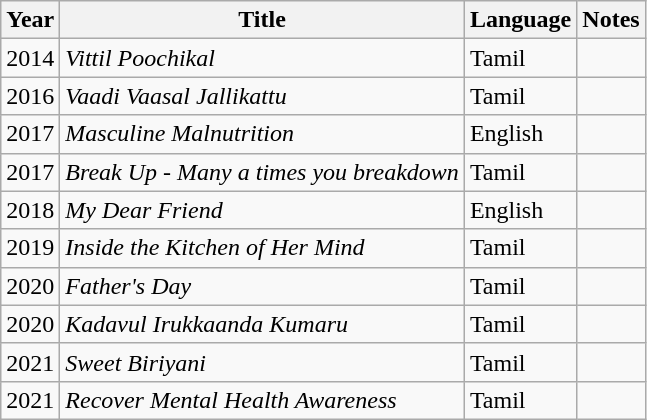<table class="wikitable sortable">
<tr>
<th>Year</th>
<th>Title</th>
<th>Language</th>
<th>Notes</th>
</tr>
<tr>
<td>2014</td>
<td><em>Vittil Poochikal</em></td>
<td>Tamil</td>
<td></td>
</tr>
<tr>
<td>2016</td>
<td><em>Vaadi Vaasal Jallikattu</em></td>
<td>Tamil</td>
<td></td>
</tr>
<tr>
<td>2017</td>
<td><em>Masculine Malnutrition</em></td>
<td>English</td>
<td></td>
</tr>
<tr>
<td>2017</td>
<td><em>Break Up - Many a times you breakdown</em></td>
<td>Tamil</td>
<td></td>
</tr>
<tr>
<td>2018</td>
<td><em>My Dear Friend</em></td>
<td>English</td>
<td></td>
</tr>
<tr>
<td>2019</td>
<td><em>Inside the Kitchen of Her Mind</em></td>
<td>Tamil</td>
<td></td>
</tr>
<tr>
<td>2020</td>
<td><em>Father's Day</em></td>
<td>Tamil</td>
<td></td>
</tr>
<tr>
<td>2020</td>
<td><em>Kadavul Irukkaanda Kumaru</em></td>
<td>Tamil</td>
<td></td>
</tr>
<tr>
<td>2021</td>
<td><em>Sweet Biriyani</em></td>
<td>Tamil</td>
<td></td>
</tr>
<tr>
<td>2021</td>
<td><em>Recover Mental Health Awareness</em></td>
<td>Tamil</td>
</tr>
</table>
